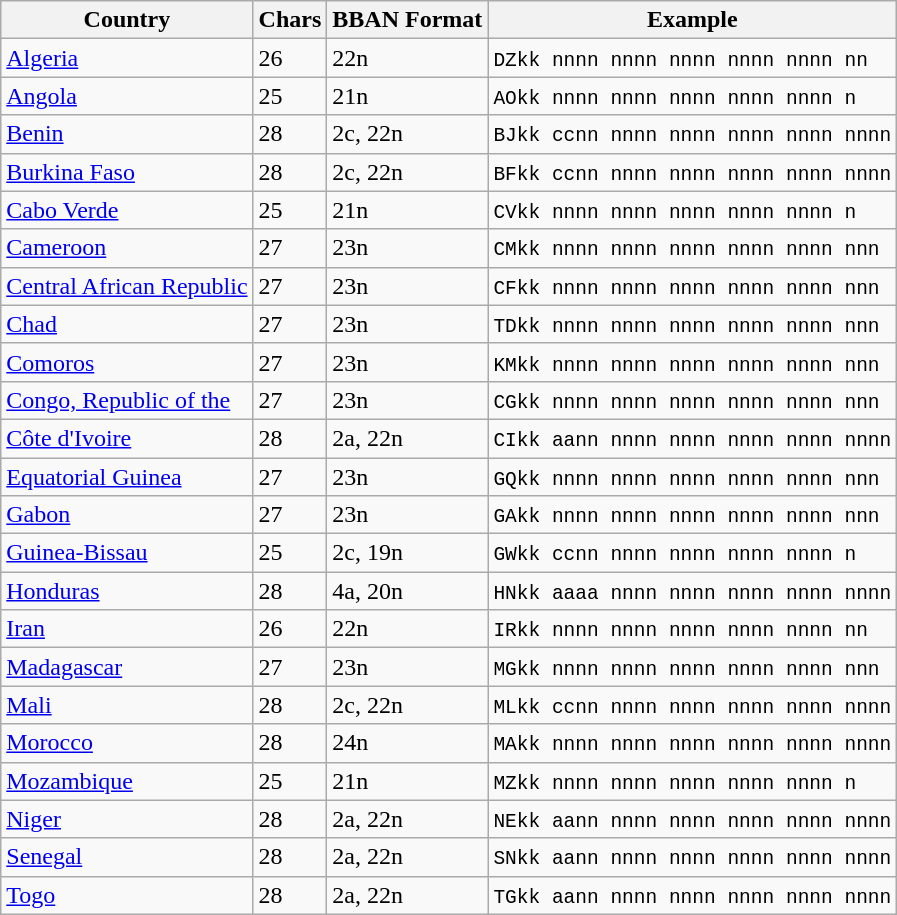<table class="wikitable sortable">
<tr>
<th scope="col">Country</th>
<th scope="col">Chars</th>
<th scope="col">BBAN Format</th>
<th scope="col">Example</th>
</tr>
<tr>
<td scope="row"><a href='#'>Algeria</a></td>
<td>26</td>
<td>22n</td>
<td><code>DZkk nnnn nnnn nnnn nnnn nnnn nn</code></td>
</tr>
<tr>
<td scope="row"><a href='#'>Angola</a></td>
<td>25</td>
<td>21n</td>
<td><code>AOkk nnnn nnnn nnnn nnnn nnnn n</code></td>
</tr>
<tr>
<td scope="row"><a href='#'>Benin</a></td>
<td>28</td>
<td>2c, 22n</td>
<td><code>BJkk ccnn nnnn nnnn nnnn nnnn nnnn</code></td>
</tr>
<tr>
<td scope="row"><a href='#'>Burkina Faso</a></td>
<td>28</td>
<td>2c, 22n</td>
<td><code>BFkk ccnn nnnn nnnn nnnn nnnn nnnn</code></td>
</tr>
<tr>
<td scope="row"><a href='#'>Cabo Verde</a></td>
<td>25</td>
<td>21n</td>
<td><code>CVkk nnnn nnnn nnnn nnnn nnnn n</code></td>
</tr>
<tr>
<td scope="row"><a href='#'>Cameroon</a></td>
<td>27</td>
<td>23n</td>
<td><code>CMkk nnnn nnnn nnnn nnnn nnnn nnn</code></td>
</tr>
<tr>
<td scope="row"><a href='#'>Central African Republic</a></td>
<td>27</td>
<td>23n</td>
<td><code>CFkk nnnn nnnn nnnn nnnn nnnn nnn</code></td>
</tr>
<tr>
<td scope="row"><a href='#'>Chad</a></td>
<td>27</td>
<td>23n</td>
<td><code>TDkk nnnn nnnn nnnn nnnn nnnn nnn</code></td>
</tr>
<tr>
<td scope="row"><a href='#'>Comoros</a></td>
<td>27</td>
<td>23n</td>
<td><code>KMkk nnnn nnnn nnnn nnnn nnnn nnn</code></td>
</tr>
<tr>
<td scope="row"><a href='#'>Congo, Republic of the</a></td>
<td>27</td>
<td>23n</td>
<td><code>CGkk nnnn nnnn nnnn nnnn nnnn nnn</code></td>
</tr>
<tr>
<td scope="row"><a href='#'>Côte d'Ivoire</a></td>
<td>28</td>
<td>2a, 22n</td>
<td><code>CIkk aann nnnn nnnn nnnn nnnn nnnn</code></td>
</tr>
<tr>
<td scope="row"><a href='#'>Equatorial Guinea</a></td>
<td>27</td>
<td>23n</td>
<td><code>GQkk nnnn nnnn nnnn nnnn nnnn nnn</code></td>
</tr>
<tr>
<td scope="row"><a href='#'>Gabon</a></td>
<td>27</td>
<td>23n</td>
<td><code>GAkk nnnn nnnn nnnn nnnn nnnn nnn</code></td>
</tr>
<tr>
<td scope="row"><a href='#'>Guinea-Bissau</a></td>
<td>25</td>
<td>2c, 19n</td>
<td><code>GWkk ccnn nnnn nnnn nnnn nnnn n</code></td>
</tr>
<tr>
<td scope="row"><a href='#'>Honduras</a></td>
<td>28</td>
<td>4a, 20n</td>
<td><code>HNkk aaaa nnnn nnnn nnnn nnnn nnnn</code></td>
</tr>
<tr>
<td scope="row"><a href='#'>Iran</a></td>
<td>26</td>
<td>22n</td>
<td><code>IRkk nnnn nnnn nnnn nnnn nnnn nn</code></td>
</tr>
<tr>
<td scope="row"><a href='#'>Madagascar</a></td>
<td>27</td>
<td>23n</td>
<td><code>MGkk nnnn nnnn nnnn nnnn nnnn nnn</code></td>
</tr>
<tr>
<td scope="row"><a href='#'>Mali</a></td>
<td>28</td>
<td>2c, 22n</td>
<td><code>MLkk ccnn nnnn nnnn nnnn nnnn nnnn</code></td>
</tr>
<tr>
<td scope="row"><a href='#'>Morocco</a></td>
<td>28</td>
<td>24n</td>
<td><code>MAkk nnnn nnnn nnnn nnnn nnnn nnnn</code></td>
</tr>
<tr>
<td scope="row"><a href='#'>Mozambique</a></td>
<td>25</td>
<td>21n</td>
<td><code>MZkk nnnn nnnn nnnn nnnn nnnn n</code></td>
</tr>
<tr>
<td scope="row"><a href='#'>Niger</a></td>
<td>28</td>
<td>2a, 22n</td>
<td><code>NEkk aann nnnn nnnn nnnn nnnn nnnn</code></td>
</tr>
<tr>
<td scope="row"><a href='#'>Senegal</a></td>
<td>28</td>
<td>2a, 22n</td>
<td><code>SNkk aann nnnn nnnn nnnn nnnn nnnn</code></td>
</tr>
<tr>
<td scope="row"><a href='#'>Togo</a></td>
<td>28</td>
<td>2a, 22n</td>
<td><code>TGkk aann nnnn nnnn nnnn nnnn nnnn</code></td>
</tr>
</table>
